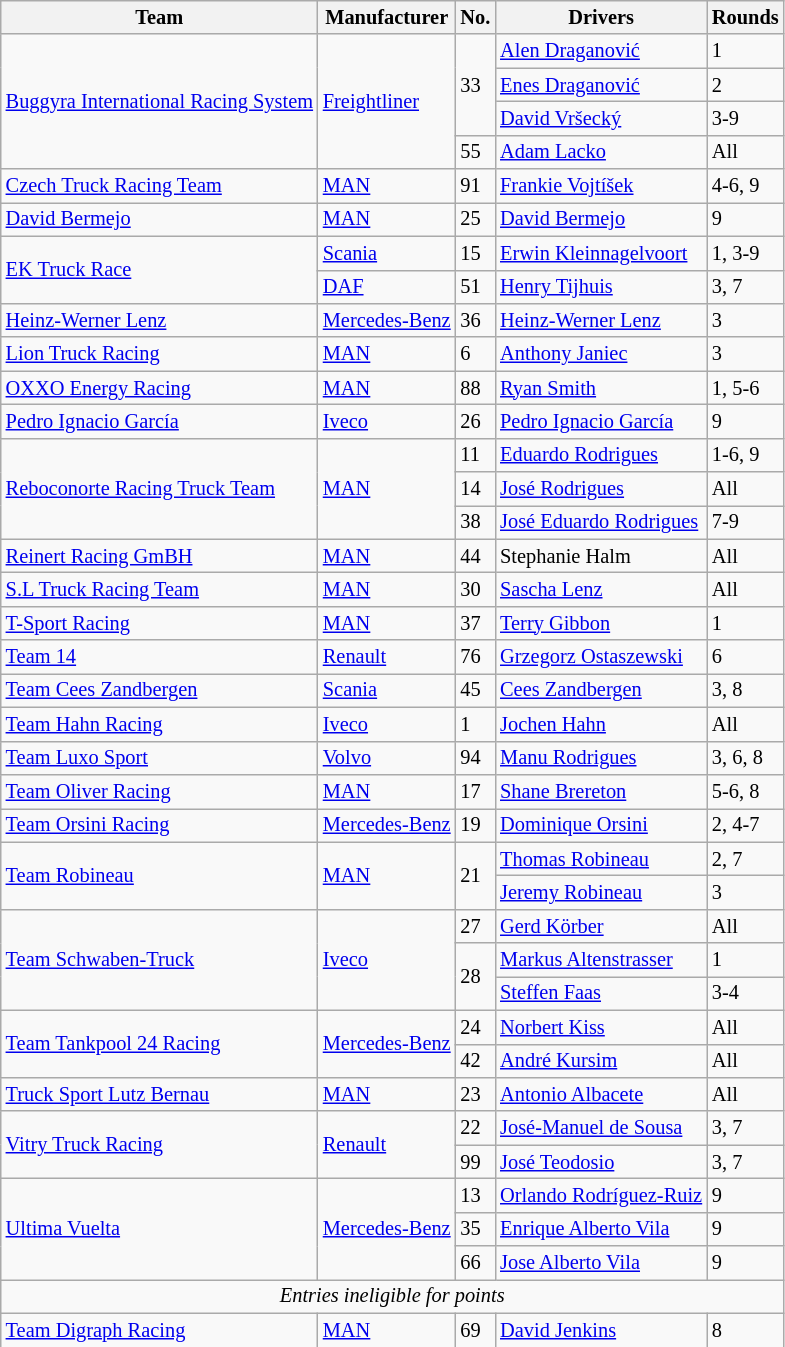<table class="wikitable" style="font-size: 85%">
<tr>
<th>Team</th>
<th>Manufacturer</th>
<th>No.</th>
<th>Drivers</th>
<th>Rounds</th>
</tr>
<tr>
<td rowspan=4> <a href='#'>Buggyra International Racing System</a></td>
<td rowspan=4><a href='#'>Freightliner</a></td>
<td rowspan=3>33</td>
<td> <a href='#'>Alen Draganović</a></td>
<td>1</td>
</tr>
<tr>
<td> <a href='#'>Enes Draganović</a></td>
<td>2</td>
</tr>
<tr>
<td> <a href='#'>David Vršecký</a></td>
<td>3-9</td>
</tr>
<tr>
<td>55</td>
<td> <a href='#'>Adam Lacko</a></td>
<td>All</td>
</tr>
<tr>
<td> <a href='#'>Czech Truck Racing Team</a></td>
<td><a href='#'>MAN</a></td>
<td>91</td>
<td> <a href='#'>Frankie Vojtíšek</a></td>
<td>4-6, 9</td>
</tr>
<tr>
<td> <a href='#'>David Bermejo</a></td>
<td><a href='#'>MAN</a></td>
<td>25</td>
<td> <a href='#'>David Bermejo</a></td>
<td>9</td>
</tr>
<tr>
<td rowspan=2> <a href='#'>EK Truck Race</a></td>
<td><a href='#'>Scania</a></td>
<td>15</td>
<td> <a href='#'>Erwin Kleinnagelvoort</a></td>
<td>1, 3-9</td>
</tr>
<tr>
<td><a href='#'>DAF</a></td>
<td>51</td>
<td> <a href='#'>Henry Tijhuis</a></td>
<td>3, 7</td>
</tr>
<tr>
<td> <a href='#'>Heinz-Werner Lenz</a></td>
<td><a href='#'>Mercedes-Benz</a></td>
<td>36</td>
<td> <a href='#'>Heinz-Werner Lenz</a></td>
<td>3</td>
</tr>
<tr>
<td> <a href='#'>Lion Truck Racing</a></td>
<td><a href='#'>MAN</a></td>
<td>6</td>
<td> <a href='#'>Anthony Janiec</a></td>
<td>3</td>
</tr>
<tr>
<td> <a href='#'>OXXO Energy Racing</a></td>
<td><a href='#'>MAN</a></td>
<td>88</td>
<td> <a href='#'>Ryan Smith</a></td>
<td>1, 5-6</td>
</tr>
<tr>
<td> <a href='#'>Pedro Ignacio García</a></td>
<td><a href='#'>Iveco</a></td>
<td>26</td>
<td> <a href='#'>Pedro Ignacio García</a></td>
<td>9</td>
</tr>
<tr>
<td rowspan=3> <a href='#'>Reboconorte Racing Truck Team</a></td>
<td rowspan=3><a href='#'>MAN</a></td>
<td>11</td>
<td> <a href='#'>Eduardo Rodrigues</a></td>
<td>1-6, 9</td>
</tr>
<tr>
<td>14</td>
<td> <a href='#'>José Rodrigues</a></td>
<td>All</td>
</tr>
<tr>
<td>38</td>
<td> <a href='#'>José Eduardo Rodrigues</a></td>
<td>7-9</td>
</tr>
<tr>
<td> <a href='#'>Reinert Racing GmBH</a></td>
<td><a href='#'>MAN</a></td>
<td>44</td>
<td> Stephanie Halm</td>
<td>All</td>
</tr>
<tr>
<td> <a href='#'>S.L Truck Racing Team</a></td>
<td><a href='#'>MAN</a></td>
<td>30</td>
<td> <a href='#'>Sascha Lenz</a></td>
<td>All</td>
</tr>
<tr>
<td> <a href='#'>T-Sport Racing</a></td>
<td><a href='#'>MAN</a></td>
<td>37</td>
<td> <a href='#'>Terry Gibbon</a></td>
<td>1</td>
</tr>
<tr>
<td> <a href='#'>Team 14</a></td>
<td><a href='#'>Renault</a></td>
<td>76</td>
<td> <a href='#'>Grzegorz Ostaszewski</a></td>
<td>6</td>
</tr>
<tr>
<td> <a href='#'>Team Cees Zandbergen</a></td>
<td><a href='#'>Scania</a></td>
<td>45</td>
<td> <a href='#'>Cees Zandbergen</a></td>
<td>3, 8</td>
</tr>
<tr>
<td> <a href='#'>Team Hahn Racing</a></td>
<td><a href='#'>Iveco</a></td>
<td>1</td>
<td> <a href='#'>Jochen Hahn</a></td>
<td>All</td>
</tr>
<tr>
<td> <a href='#'>Team Luxo Sport</a></td>
<td><a href='#'>Volvo</a></td>
<td>94</td>
<td> <a href='#'>Manu Rodrigues</a></td>
<td>3, 6, 8</td>
</tr>
<tr>
<td> <a href='#'>Team Oliver Racing</a></td>
<td><a href='#'>MAN</a></td>
<td>17</td>
<td> <a href='#'>Shane Brereton</a></td>
<td>5-6, 8</td>
</tr>
<tr>
<td> <a href='#'>Team Orsini Racing</a></td>
<td><a href='#'>Mercedes-Benz</a></td>
<td>19</td>
<td> <a href='#'>Dominique Orsini</a></td>
<td>2, 4-7</td>
</tr>
<tr>
<td rowspan=2> <a href='#'>Team Robineau</a></td>
<td rowspan=2><a href='#'>MAN</a></td>
<td rowspan=2>21</td>
<td> <a href='#'>Thomas Robineau</a></td>
<td>2, 7</td>
</tr>
<tr>
<td> <a href='#'>Jeremy Robineau</a></td>
<td>3</td>
</tr>
<tr>
<td rowspan=3> <a href='#'>Team Schwaben-Truck</a></td>
<td rowspan=3><a href='#'>Iveco</a></td>
<td>27</td>
<td> <a href='#'>Gerd Körber</a></td>
<td>All</td>
</tr>
<tr>
<td rowspan=2>28</td>
<td> <a href='#'>Markus Altenstrasser</a></td>
<td>1</td>
</tr>
<tr>
<td> <a href='#'>Steffen Faas</a></td>
<td>3-4</td>
</tr>
<tr>
<td rowspan=2> <a href='#'>Team Tankpool 24 Racing</a></td>
<td rowspan=2><a href='#'>Mercedes-Benz</a></td>
<td>24</td>
<td> <a href='#'>Norbert Kiss</a></td>
<td>All</td>
</tr>
<tr>
<td>42</td>
<td> <a href='#'>André Kursim</a></td>
<td>All</td>
</tr>
<tr>
<td> <a href='#'>Truck Sport Lutz Bernau</a></td>
<td><a href='#'>MAN</a></td>
<td>23</td>
<td> <a href='#'>Antonio Albacete</a></td>
<td>All</td>
</tr>
<tr>
<td rowspan=2> <a href='#'>Vitry Truck Racing</a></td>
<td rowspan=2><a href='#'>Renault</a></td>
<td>22</td>
<td> <a href='#'>José-Manuel de Sousa</a></td>
<td>3, 7</td>
</tr>
<tr>
<td>99</td>
<td> <a href='#'>José Teodosio</a></td>
<td>3, 7</td>
</tr>
<tr>
<td rowspan=3> <a href='#'>Ultima Vuelta</a></td>
<td rowspan=3><a href='#'>Mercedes-Benz</a></td>
<td>13</td>
<td> <a href='#'>Orlando Rodríguez-Ruiz</a></td>
<td>9</td>
</tr>
<tr>
<td>35</td>
<td> <a href='#'>Enrique Alberto Vila</a></td>
<td>9</td>
</tr>
<tr>
<td>66</td>
<td> <a href='#'>Jose Alberto Vila</a></td>
<td>9</td>
</tr>
<tr>
<td align=center colspan=5><em>Entries ineligible for points</em></td>
</tr>
<tr>
<td> <a href='#'>Team Digraph Racing</a></td>
<td><a href='#'>MAN</a></td>
<td>69</td>
<td> <a href='#'>David Jenkins</a></td>
<td>8</td>
</tr>
</table>
